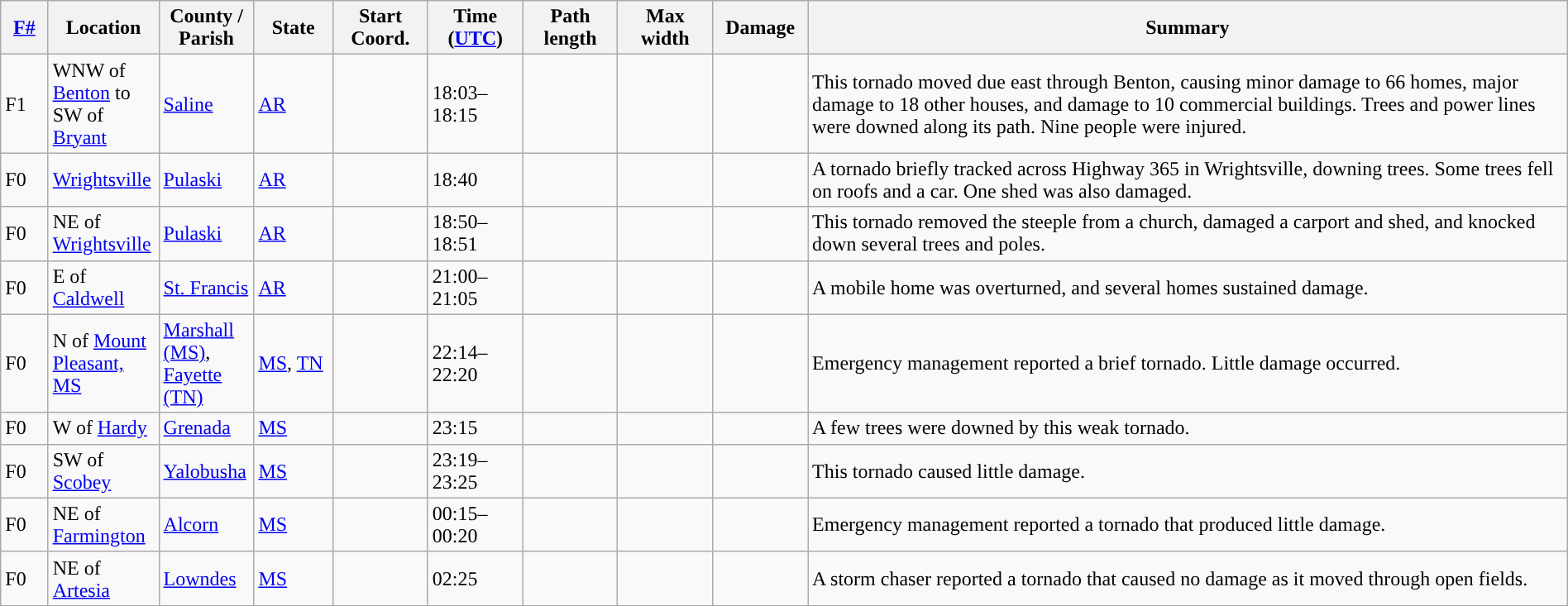<table class="wikitable sortable" style="width:100%;">
<tr>
<th scope="col"  style="width:3%; text-align:center;"><a href='#'>F#</a></th>
<th scope="col"  style="width:7%; text-align:center;" class="unsortable">Location</th>
<th scope="col"  style="width:6%; text-align:center;" class="unsortable">County / Parish</th>
<th scope="col"  style="width:5%; text-align:center;">State</th>
<th scope="col"  style="width:6%; text-align:center;">Start Coord.</th>
<th scope="col"  style="width:6%; text-align:center;">Time (<a href='#'>UTC</a>)</th>
<th scope="col"  style="width:6%; text-align:center;">Path length</th>
<th scope="col"  style="width:6%; text-align:center;">Max width</th>
<th scope="col"  style="width:6%; text-align:center;">Damage</th>
<th scope="col" class="unsortable" style="width:48%; text-align:center;">Summary</th>
</tr>
<tr>
<td>F1</td>
<td>WNW of <a href='#'>Benton</a> to SW of <a href='#'>Bryant</a></td>
<td><a href='#'>Saline</a></td>
<td><a href='#'>AR</a></td>
<td></td>
<td>18:03–18:15</td>
<td></td>
<td></td>
<td></td>
<td>This tornado moved due east through Benton, causing minor damage to 66 homes, major damage to 18 other houses, and damage to 10 commercial buildings. Trees and power lines were downed along its path. Nine people were injured.</td>
</tr>
<tr>
<td>F0</td>
<td><a href='#'>Wrightsville</a></td>
<td><a href='#'>Pulaski</a></td>
<td><a href='#'>AR</a></td>
<td></td>
<td>18:40</td>
<td></td>
<td></td>
<td></td>
<td>A tornado briefly tracked across Highway 365 in Wrightsville, downing trees. Some trees fell on roofs and a car. One shed was also damaged.</td>
</tr>
<tr>
<td>F0</td>
<td>NE of <a href='#'>Wrightsville</a></td>
<td><a href='#'>Pulaski</a></td>
<td><a href='#'>AR</a></td>
<td></td>
<td>18:50–18:51</td>
<td></td>
<td></td>
<td></td>
<td>This tornado removed the steeple from a church, damaged a carport and shed, and knocked down several trees and poles.</td>
</tr>
<tr>
<td>F0</td>
<td>E of <a href='#'>Caldwell</a></td>
<td><a href='#'>St. Francis</a></td>
<td><a href='#'>AR</a></td>
<td></td>
<td>21:00–21:05</td>
<td></td>
<td></td>
<td></td>
<td>A mobile home was overturned, and several homes sustained damage.</td>
</tr>
<tr>
<td>F0</td>
<td>N of <a href='#'>Mount Pleasant, MS</a></td>
<td><a href='#'>Marshall (MS)</a>, <a href='#'>Fayette (TN)</a></td>
<td><a href='#'>MS</a>, <a href='#'>TN</a></td>
<td></td>
<td>22:14–22:20</td>
<td></td>
<td></td>
<td></td>
<td>Emergency management reported a brief tornado. Little damage occurred.</td>
</tr>
<tr>
<td>F0</td>
<td>W of <a href='#'>Hardy</a></td>
<td><a href='#'>Grenada</a></td>
<td><a href='#'>MS</a></td>
<td></td>
<td>23:15</td>
<td></td>
<td></td>
<td></td>
<td>A few trees were downed by this weak tornado.</td>
</tr>
<tr>
<td>F0</td>
<td>SW of <a href='#'>Scobey</a></td>
<td><a href='#'>Yalobusha</a></td>
<td><a href='#'>MS</a></td>
<td></td>
<td>23:19–23:25</td>
<td></td>
<td></td>
<td></td>
<td>This tornado caused little damage.</td>
</tr>
<tr>
<td>F0</td>
<td>NE of <a href='#'>Farmington</a></td>
<td><a href='#'>Alcorn</a></td>
<td><a href='#'>MS</a></td>
<td></td>
<td>00:15–00:20</td>
<td></td>
<td></td>
<td></td>
<td>Emergency management reported a tornado that produced little damage.</td>
</tr>
<tr>
<td>F0</td>
<td>NE of <a href='#'>Artesia</a></td>
<td><a href='#'>Lowndes</a></td>
<td><a href='#'>MS</a></td>
<td></td>
<td>02:25</td>
<td></td>
<td></td>
<td></td>
<td>A storm chaser reported a tornado that caused no damage as it moved through open fields.</td>
</tr>
<tr>
</tr>
</table>
